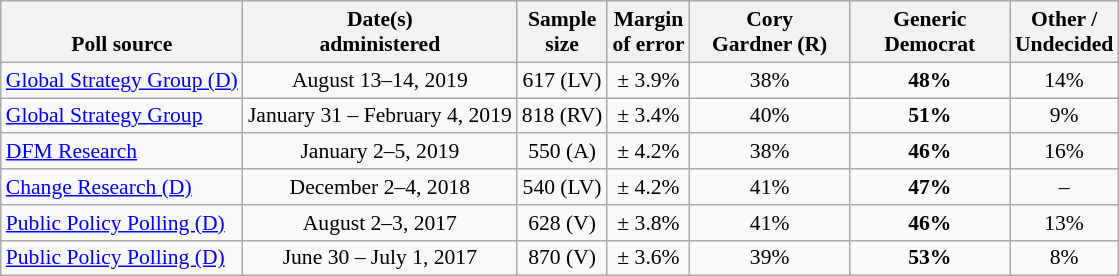<table class="wikitable" style="font-size:90%;text-align:center;">
<tr valign=bottom>
<th>Poll source</th>
<th>Date(s)<br>administered</th>
<th>Sample<br>size</th>
<th>Margin<br>of error</th>
<th style="width:100px;">Cory<br>Gardner (R)</th>
<th style="width:100px;">Generic<br>Democrat</th>
<th>Other /<br>Undecided</th>
</tr>
<tr>
<td style="text-align:left;"><a href='#'>Global Strategy Group (D)</a></td>
<td>August 13–14, 2019</td>
<td>617 (LV)</td>
<td>± 3.9%</td>
<td>38%</td>
<td><strong>48%</strong></td>
<td>14%</td>
</tr>
<tr>
<td style="text-align:left;"><a href='#'>Global Strategy Group</a></td>
<td>January 31 – February 4, 2019</td>
<td>818 (RV)</td>
<td>± 3.4%</td>
<td>40%</td>
<td><strong>51%</strong></td>
<td>9%</td>
</tr>
<tr>
<td style="text-align:left;"><a href='#'>DFM Research</a></td>
<td>January 2–5, 2019</td>
<td>550 (A)</td>
<td>± 4.2%</td>
<td>38%</td>
<td><strong>46%</strong></td>
<td>16%</td>
</tr>
<tr>
<td style="text-align:left;"><a href='#'>Change Research (D)</a></td>
<td>December 2–4, 2018</td>
<td>540 (LV)</td>
<td>± 4.2%</td>
<td>41%</td>
<td><strong>47%</strong></td>
<td>–</td>
</tr>
<tr>
<td style="text-align:left;"><a href='#'>Public Policy Polling (D)</a></td>
<td>August 2–3, 2017</td>
<td>628 (V)</td>
<td>± 3.8%</td>
<td>41%</td>
<td><strong>46%</strong></td>
<td>13%</td>
</tr>
<tr>
<td style="text-align:left;"><a href='#'>Public Policy Polling (D)</a></td>
<td>June 30 – July 1, 2017</td>
<td>870 (V)</td>
<td>± 3.6%</td>
<td>39%</td>
<td><strong>53%</strong></td>
<td>8%</td>
</tr>
</table>
